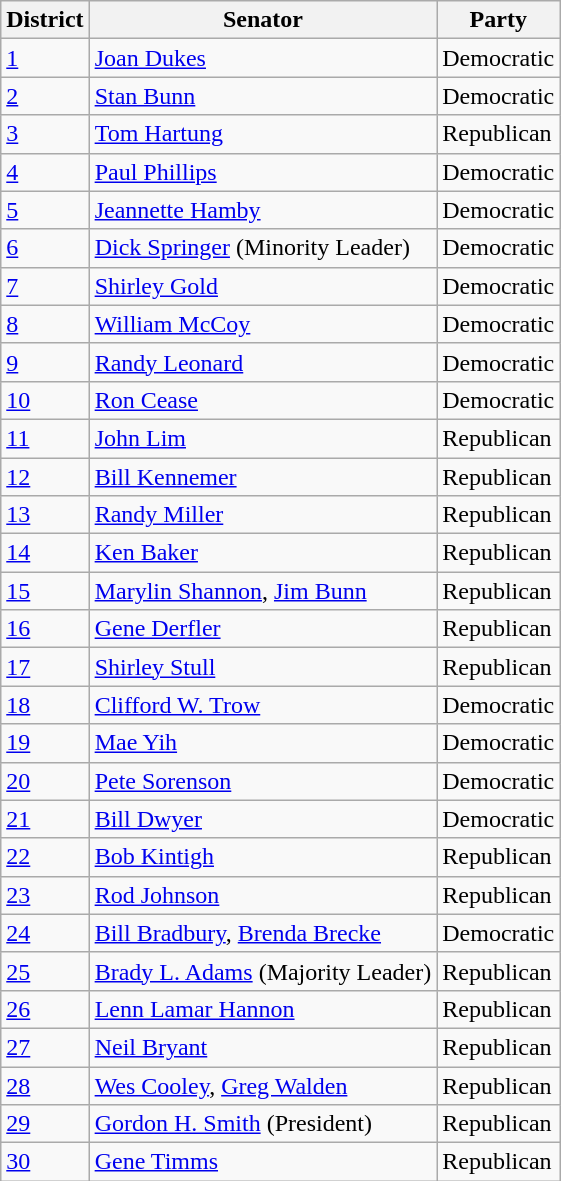<table class="wikitable">
<tr>
<th>District</th>
<th>Senator</th>
<th>Party</th>
</tr>
<tr>
<td><a href='#'>1</a></td>
<td><a href='#'>Joan Dukes</a></td>
<td>Democratic</td>
</tr>
<tr>
<td><a href='#'>2</a></td>
<td><a href='#'>Stan Bunn</a></td>
<td>Democratic</td>
</tr>
<tr>
<td><a href='#'>3</a></td>
<td><a href='#'>Tom Hartung</a></td>
<td>Republican</td>
</tr>
<tr>
<td><a href='#'>4</a></td>
<td><a href='#'>Paul Phillips</a></td>
<td>Democratic</td>
</tr>
<tr>
<td><a href='#'>5</a></td>
<td><a href='#'>Jeannette Hamby</a></td>
<td>Democratic</td>
</tr>
<tr>
<td><a href='#'>6</a></td>
<td><a href='#'>Dick Springer</a> (Minority Leader)</td>
<td>Democratic</td>
</tr>
<tr>
<td><a href='#'>7</a></td>
<td><a href='#'>Shirley Gold</a></td>
<td>Democratic</td>
</tr>
<tr>
<td><a href='#'>8</a></td>
<td><a href='#'>William McCoy</a></td>
<td>Democratic</td>
</tr>
<tr>
<td><a href='#'>9</a></td>
<td><a href='#'>Randy Leonard</a></td>
<td>Democratic</td>
</tr>
<tr>
<td><a href='#'>10</a></td>
<td><a href='#'>Ron Cease</a></td>
<td>Democratic</td>
</tr>
<tr>
<td><a href='#'>11</a></td>
<td><a href='#'>John Lim</a></td>
<td>Republican</td>
</tr>
<tr>
<td><a href='#'>12</a></td>
<td><a href='#'>Bill Kennemer</a></td>
<td>Republican</td>
</tr>
<tr>
<td><a href='#'>13</a></td>
<td><a href='#'>Randy Miller</a></td>
<td>Republican</td>
</tr>
<tr>
<td><a href='#'>14</a></td>
<td><a href='#'>Ken Baker</a></td>
<td>Republican</td>
</tr>
<tr>
<td><a href='#'>15</a></td>
<td><a href='#'>Marylin Shannon</a>, <a href='#'>Jim Bunn</a></td>
<td>Republican</td>
</tr>
<tr>
<td><a href='#'>16</a></td>
<td><a href='#'>Gene Derfler</a></td>
<td>Republican</td>
</tr>
<tr>
<td><a href='#'>17</a></td>
<td><a href='#'>Shirley Stull</a></td>
<td>Republican</td>
</tr>
<tr>
<td><a href='#'>18</a></td>
<td><a href='#'>Clifford W. Trow</a></td>
<td>Democratic</td>
</tr>
<tr>
<td><a href='#'>19</a></td>
<td><a href='#'>Mae Yih</a></td>
<td>Democratic</td>
</tr>
<tr>
<td><a href='#'>20</a></td>
<td><a href='#'>Pete Sorenson</a></td>
<td>Democratic</td>
</tr>
<tr>
<td><a href='#'>21</a></td>
<td><a href='#'>Bill Dwyer</a></td>
<td>Democratic</td>
</tr>
<tr>
<td><a href='#'>22</a></td>
<td><a href='#'>Bob Kintigh</a></td>
<td>Republican</td>
</tr>
<tr>
<td><a href='#'>23</a></td>
<td><a href='#'>Rod Johnson</a></td>
<td>Republican</td>
</tr>
<tr>
<td><a href='#'>24</a></td>
<td><a href='#'>Bill Bradbury</a>, <a href='#'>Brenda Brecke</a></td>
<td>Democratic</td>
</tr>
<tr>
<td><a href='#'>25</a></td>
<td><a href='#'>Brady L. Adams</a> (Majority Leader)</td>
<td>Republican</td>
</tr>
<tr>
<td><a href='#'>26</a></td>
<td><a href='#'>Lenn Lamar Hannon</a></td>
<td>Republican</td>
</tr>
<tr>
<td><a href='#'>27</a></td>
<td><a href='#'>Neil Bryant</a></td>
<td>Republican</td>
</tr>
<tr>
<td><a href='#'>28</a></td>
<td><a href='#'>Wes Cooley</a>, <a href='#'>Greg Walden</a></td>
<td>Republican</td>
</tr>
<tr>
<td><a href='#'>29</a></td>
<td><a href='#'>Gordon H. Smith</a> (President)</td>
<td>Republican</td>
</tr>
<tr>
<td><a href='#'>30</a></td>
<td><a href='#'>Gene Timms</a></td>
<td>Republican</td>
</tr>
</table>
